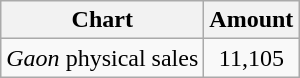<table class="wikitable">
<tr>
<th>Chart</th>
<th>Amount</th>
</tr>
<tr>
<td><em>Gaon</em> physical sales</td>
<td align="center">11,105</td>
</tr>
</table>
